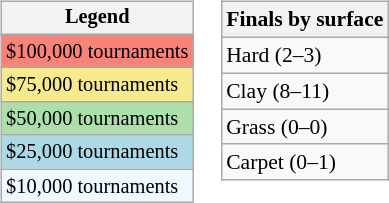<table>
<tr valign=top>
<td><br><table class=wikitable style="font-size:85%">
<tr>
<th>Legend</th>
</tr>
<tr style="background:#f88379;">
<td>$100,000 tournaments</td>
</tr>
<tr style="background:#f7e98e;">
<td>$75,000 tournaments</td>
</tr>
<tr style="background:#addfad;">
<td>$50,000 tournaments</td>
</tr>
<tr style="background:lightblue;">
<td>$25,000 tournaments</td>
</tr>
<tr style="background:#f0f8ff;">
<td>$10,000 tournaments</td>
</tr>
</table>
</td>
<td><br><table class=wikitable style="font-size:90%">
<tr>
<th>Finals by surface</th>
</tr>
<tr>
<td>Hard (2–3)</td>
</tr>
<tr>
<td>Clay (8–11)</td>
</tr>
<tr>
<td>Grass (0–0)</td>
</tr>
<tr>
<td>Carpet (0–1)</td>
</tr>
</table>
</td>
</tr>
</table>
